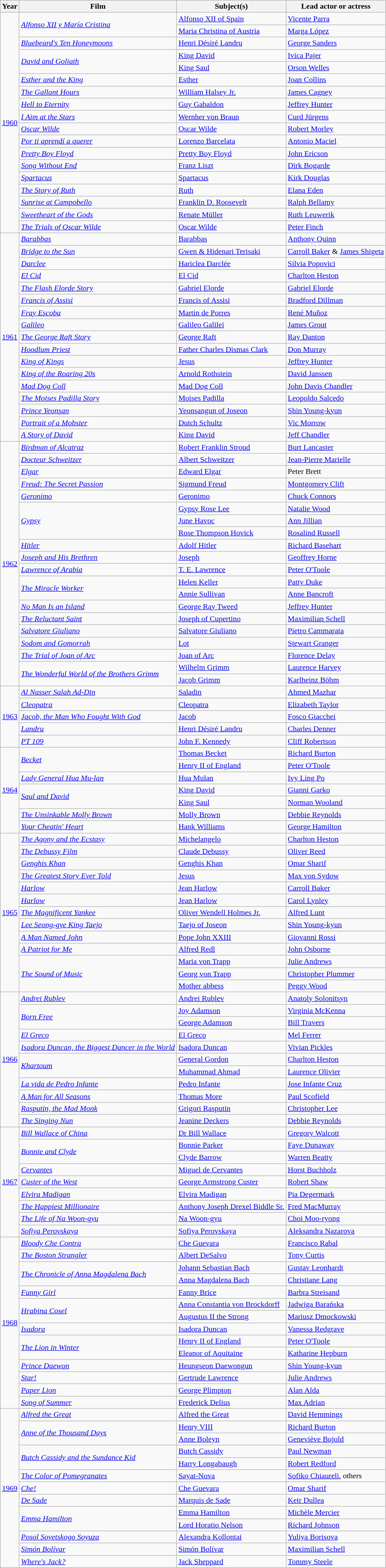<table class="wikitable sortable sticky-header">
<tr>
<th>Year</th>
<th>Film</th>
<th>Subject(s)</th>
<th>Lead actor or actress</th>
</tr>
<tr>
<td rowspan="18"><a href='#'>1960</a></td>
<td rowspan="2"><em><a href='#'>Alfonso XII y María Cristina</a></em></td>
<td><a href='#'>Alfonso XII of Spain</a></td>
<td><a href='#'>Vicente Parra</a></td>
</tr>
<tr>
<td><a href='#'>Maria Christina of Austria</a></td>
<td><a href='#'>Marga López</a></td>
</tr>
<tr>
<td><em><a href='#'>Bluebeard's Ten Honeymoons</a></em></td>
<td><a href='#'>Henri Désiré Landru</a></td>
<td><a href='#'>George Sanders</a></td>
</tr>
<tr>
<td rowspan="2"><em><a href='#'>David and Goliath</a></em></td>
<td><a href='#'>King David</a></td>
<td><a href='#'>Ivica Pajer</a></td>
</tr>
<tr>
<td><a href='#'>King Saul</a></td>
<td><a href='#'>Orson Welles</a></td>
</tr>
<tr>
<td><em><a href='#'>Esther and the King</a></em></td>
<td><a href='#'>Esther</a></td>
<td><a href='#'>Joan Collins</a></td>
</tr>
<tr>
<td><em><a href='#'>The Gallant Hours</a></em></td>
<td><a href='#'>William Halsey Jr.</a></td>
<td><a href='#'>James Cagney</a></td>
</tr>
<tr>
<td><em><a href='#'>Hell to Eternity</a></em></td>
<td><a href='#'>Guy Gabaldon</a></td>
<td><a href='#'>Jeffrey Hunter</a></td>
</tr>
<tr>
<td><em><a href='#'>I Aim at the Stars</a></em></td>
<td><a href='#'>Wernher von Braun</a></td>
<td><a href='#'>Curd Jürgens</a></td>
</tr>
<tr>
<td><em><a href='#'>Oscar Wilde</a></em></td>
<td><a href='#'>Oscar Wilde</a></td>
<td><a href='#'>Robert Morley</a></td>
</tr>
<tr>
<td><em><a href='#'>Por ti aprendí a querer</a></em></td>
<td><a href='#'>Lorenzo Barcelata</a></td>
<td><a href='#'>Antonio Maciel</a></td>
</tr>
<tr>
<td><em><a href='#'>Pretty Boy Floyd</a></em></td>
<td><a href='#'>Pretty Boy Floyd</a></td>
<td><a href='#'>John Ericson</a></td>
</tr>
<tr>
<td><em><a href='#'>Song Without End</a></em></td>
<td><a href='#'>Franz Liszt</a></td>
<td><a href='#'>Dirk Bogarde</a></td>
</tr>
<tr>
<td><em><a href='#'>Spartacus</a></em></td>
<td><a href='#'>Spartacus</a></td>
<td><a href='#'>Kirk Douglas</a></td>
</tr>
<tr>
<td><em><a href='#'>The Story of Ruth</a></em></td>
<td><a href='#'>Ruth</a></td>
<td><a href='#'>Elana Eden</a></td>
</tr>
<tr>
<td><em><a href='#'>Sunrise at Campobello</a></em></td>
<td><a href='#'>Franklin D. Roosevelt</a></td>
<td><a href='#'>Ralph Bellamy</a></td>
</tr>
<tr>
<td><em><a href='#'>Sweetheart of the Gods</a></em></td>
<td><a href='#'>Renate Müller</a></td>
<td><a href='#'>Ruth Leuwerik</a></td>
</tr>
<tr>
<td><em><a href='#'>The Trials of Oscar Wilde</a></em></td>
<td><a href='#'>Oscar Wilde</a></td>
<td><a href='#'>Peter Finch</a></td>
</tr>
<tr>
<td rowspan="17"><a href='#'>1961</a></td>
<td><em><a href='#'>Barabbas</a></em></td>
<td><a href='#'>Barabbas</a></td>
<td><a href='#'>Anthony Quinn</a></td>
</tr>
<tr>
<td><em><a href='#'>Bridge to the Sun</a></em></td>
<td><a href='#'>Gwen & Hidenari Terisaki</a></td>
<td><a href='#'>Carroll Baker</a> & <a href='#'>James Shigeta</a></td>
</tr>
<tr>
<td><em><a href='#'>Darclee</a></em></td>
<td><a href='#'>Hariclea Darclée</a></td>
<td><a href='#'>Silvia Popovici</a></td>
</tr>
<tr>
<td><em><a href='#'>El Cid</a></em></td>
<td><a href='#'>El Cid</a></td>
<td><a href='#'>Charlton Heston</a></td>
</tr>
<tr>
<td><em><a href='#'>The Flash Elorde Story</a></em></td>
<td><a href='#'>Gabriel Elorde</a></td>
<td><a href='#'>Gabriel Elorde</a></td>
</tr>
<tr>
<td><em><a href='#'>Francis of Assisi</a></em></td>
<td><a href='#'>Francis of Assisi</a></td>
<td><a href='#'>Bradford Dillman</a></td>
</tr>
<tr>
<td><em><a href='#'>Fray Escoba</a></em></td>
<td><a href='#'>Martin de Porres</a></td>
<td><a href='#'>René Muñoz</a></td>
</tr>
<tr>
<td><em><a href='#'>Galileo</a></em></td>
<td><a href='#'>Galileo Galilei</a></td>
<td><a href='#'>James Grout</a></td>
</tr>
<tr>
<td><em><a href='#'>The George Raft Story</a></em></td>
<td><a href='#'>George Raft</a></td>
<td><a href='#'>Ray Danton</a></td>
</tr>
<tr>
<td><em><a href='#'>Hoodlum Priest</a></em></td>
<td><a href='#'>Father Charles Dismas Clark</a></td>
<td><a href='#'>Don Murray</a></td>
</tr>
<tr>
<td><em><a href='#'>King of Kings</a></em></td>
<td><a href='#'>Jesus</a></td>
<td><a href='#'>Jeffrey Hunter</a></td>
</tr>
<tr>
<td><em><a href='#'>King of the Roaring 20s</a></em></td>
<td><a href='#'>Arnold Rothstein</a></td>
<td><a href='#'>David Janssen</a></td>
</tr>
<tr>
<td><em><a href='#'>Mad Dog Coll</a></em></td>
<td><a href='#'>Mad Dog Coll</a></td>
<td><a href='#'>John Davis Chandler</a></td>
</tr>
<tr>
<td><em><a href='#'>The Moises Padilla Story</a></em></td>
<td><a href='#'>Moises Padilla</a></td>
<td><a href='#'>Leopoldo Salcedo</a></td>
</tr>
<tr>
<td><em><a href='#'>Prince Yeonsan</a></em></td>
<td><a href='#'>Yeonsangun of Joseon</a></td>
<td><a href='#'>Shin Young-kyun</a></td>
</tr>
<tr>
<td><em><a href='#'>Portrait of a Mobster</a></em></td>
<td><a href='#'>Dutch Schultz</a></td>
<td><a href='#'>Vic Morrow</a></td>
</tr>
<tr>
<td><em><a href='#'>A Story of David</a></em></td>
<td><a href='#'>King David</a></td>
<td><a href='#'>Jeff Chandler</a></td>
</tr>
<tr>
<td rowspan="20"><a href='#'>1962</a></td>
<td><em><a href='#'>Birdman of Alcatraz</a></em></td>
<td><a href='#'>Robert Franklin Stroud</a></td>
<td><a href='#'>Burt Lancaster</a></td>
</tr>
<tr>
<td><em><a href='#'>Docteur Schweitzer</a></em></td>
<td><a href='#'>Albert Schweitzer</a></td>
<td><a href='#'>Jean-Pierre Marielle</a></td>
</tr>
<tr>
<td><em><a href='#'>Elgar</a></em></td>
<td><a href='#'>Edward Elgar</a></td>
<td>Peter Brett</td>
</tr>
<tr>
<td><em><a href='#'>Freud: The Secret Passion</a></em></td>
<td><a href='#'>Sigmund Freud</a></td>
<td><a href='#'>Montgomery Clift</a></td>
</tr>
<tr>
<td><em><a href='#'>Geronimo</a></em></td>
<td><a href='#'>Geronimo</a></td>
<td><a href='#'>Chuck Connors</a></td>
</tr>
<tr>
<td rowspan="3"><em><a href='#'>Gypsy</a></em></td>
<td><a href='#'>Gypsy Rose Lee</a></td>
<td><a href='#'>Natalie Wood</a></td>
</tr>
<tr>
<td><a href='#'>June Havoc</a></td>
<td><a href='#'>Ann Jillian</a></td>
</tr>
<tr>
<td><a href='#'>Rose Thompson Hovick</a></td>
<td><a href='#'>Rosalind Russell</a></td>
</tr>
<tr>
<td><em><a href='#'>Hitler</a></em></td>
<td><a href='#'>Adolf Hitler</a></td>
<td><a href='#'>Richard Basehart</a></td>
</tr>
<tr>
<td><em><a href='#'>Joseph and His Brethren</a></em></td>
<td><a href='#'>Joseph</a></td>
<td><a href='#'>Geoffrey Horne</a></td>
</tr>
<tr>
<td><em><a href='#'>Lawrence of Arabia</a></em></td>
<td><a href='#'>T. E. Lawrence</a></td>
<td><a href='#'>Peter O'Toole</a></td>
</tr>
<tr>
<td rowspan="2"><em><a href='#'>The Miracle Worker</a></em></td>
<td><a href='#'>Helen Keller</a></td>
<td><a href='#'>Patty Duke</a></td>
</tr>
<tr>
<td><a href='#'>Annie Sullivan</a></td>
<td><a href='#'>Anne Bancroft</a></td>
</tr>
<tr>
<td><em><a href='#'>No Man Is an Island</a></em></td>
<td><a href='#'>George Ray Tweed</a></td>
<td><a href='#'>Jeffrey Hunter</a></td>
</tr>
<tr>
<td><em><a href='#'>The Reluctant Saint</a></em></td>
<td><a href='#'>Joseph of Cupertino</a></td>
<td><a href='#'>Maximilian Schell</a></td>
</tr>
<tr>
<td><em><a href='#'>Salvatore Giuliano</a></em></td>
<td><a href='#'>Salvatore Giuliano</a></td>
<td><a href='#'>Pietro Cammarata</a></td>
</tr>
<tr>
<td><em><a href='#'>Sodom and Gomorrah</a></em></td>
<td><a href='#'>Lot</a></td>
<td><a href='#'>Stewart Granger</a></td>
</tr>
<tr>
<td><em><a href='#'>The Trial of Joan of Arc</a></em></td>
<td><a href='#'>Joan of Arc</a></td>
<td><a href='#'>Florence Delay</a></td>
</tr>
<tr>
<td rowspan="2"><em><a href='#'>The Wonderful World of the Brothers Grimm</a></em></td>
<td><a href='#'>Wilhelm Grimm</a></td>
<td><a href='#'>Laurence Harvey</a></td>
</tr>
<tr>
<td><a href='#'>Jacob Grimm</a></td>
<td><a href='#'>Karlheinz Böhm</a></td>
</tr>
<tr>
<td rowspan="5"><a href='#'>1963</a></td>
<td><em><a href='#'>Al Nasser Salah Ad-Din</a></em></td>
<td><a href='#'>Saladin</a></td>
<td><a href='#'>Ahmed Mazhar</a></td>
</tr>
<tr>
<td><em><a href='#'>Cleopatra</a></em></td>
<td><a href='#'>Cleopatra</a></td>
<td><a href='#'>Elizabeth Taylor</a></td>
</tr>
<tr>
<td><em><a href='#'>Jacob, the Man Who Fought With God</a></em></td>
<td><a href='#'>Jacob</a></td>
<td><a href='#'>Fosco Giacchei</a></td>
</tr>
<tr>
<td><em><a href='#'>Landru</a></em></td>
<td><a href='#'>Henri Désiré Landru</a></td>
<td><a href='#'>Charles Denner</a></td>
</tr>
<tr>
<td><em><a href='#'>PT 109</a></em></td>
<td><a href='#'>John F. Kennedy</a></td>
<td><a href='#'>Cliff Robertson</a></td>
</tr>
<tr>
<td rowspan="7"><a href='#'>1964</a></td>
<td rowspan="2"><em><a href='#'>Becket</a></em></td>
<td><a href='#'>Thomas Becket</a></td>
<td><a href='#'>Richard Burton</a></td>
</tr>
<tr>
<td><a href='#'>Henry II of England</a></td>
<td><a href='#'>Peter O'Toole</a></td>
</tr>
<tr>
<td><em><a href='#'>Lady General Hua Mu-lan</a></em></td>
<td><a href='#'>Hua Mulan</a></td>
<td><a href='#'>Ivy Ling Po</a></td>
</tr>
<tr>
<td rowspan="2"><em><a href='#'>Saul and David</a></em></td>
<td><a href='#'>King David</a></td>
<td><a href='#'>Gianni Garko</a></td>
</tr>
<tr>
<td><a href='#'>King Saul</a></td>
<td><a href='#'>Norman Wooland</a></td>
</tr>
<tr>
<td><em><a href='#'>The Unsinkable Molly Brown</a></em></td>
<td><a href='#'>Molly Brown</a></td>
<td><a href='#'>Debbie Reynolds</a></td>
</tr>
<tr>
<td><em><a href='#'>Your Cheatin' Heart</a></em></td>
<td><a href='#'>Hank Williams</a></td>
<td><a href='#'>George Hamilton</a></td>
</tr>
<tr>
<td rowspan="13"><a href='#'>1965</a></td>
<td><em><a href='#'>The Agony and the Ecstasy</a></em></td>
<td><a href='#'>Michelangelo</a></td>
<td><a href='#'>Charlton Heston</a></td>
</tr>
<tr>
<td><em><a href='#'>The Debussy Film</a></em></td>
<td><a href='#'>Claude Debussy</a></td>
<td><a href='#'>Oliver Reed</a></td>
</tr>
<tr>
<td><em><a href='#'>Genghis Khan</a></em></td>
<td><a href='#'>Genghis Khan</a></td>
<td><a href='#'>Omar Sharif</a></td>
</tr>
<tr>
<td><em><a href='#'>The Greatest Story Ever Told</a></em></td>
<td><a href='#'>Jesus</a></td>
<td><a href='#'>Max von Sydow</a></td>
</tr>
<tr>
<td><em><a href='#'>Harlow</a></em></td>
<td><a href='#'>Jean Harlow</a></td>
<td><a href='#'>Carroll Baker</a></td>
</tr>
<tr>
<td><em><a href='#'>Harlow</a></em></td>
<td><a href='#'>Jean Harlow</a></td>
<td><a href='#'>Carol Lynley</a></td>
</tr>
<tr>
<td><em><a href='#'>The Magnificent Yankee</a></em></td>
<td><a href='#'>Oliver Wendell Holmes Jr.</a></td>
<td><a href='#'>Alfred Lunt</a></td>
</tr>
<tr>
<td><em><a href='#'>Lee Seong-gye King Taejo</a></em></td>
<td><a href='#'>Taejo of Joseon</a></td>
<td><a href='#'>Shin Young-kyun</a></td>
</tr>
<tr>
<td><em><a href='#'>A Man Named John</a></em></td>
<td><a href='#'>Pope John XXIII</a></td>
<td><a href='#'>Giovanni Rossi</a></td>
</tr>
<tr>
<td><em><a href='#'>A Patriot for Me</a></em></td>
<td><a href='#'>Alfred Redl</a></td>
<td><a href='#'>John Osborne</a></td>
</tr>
<tr>
<td rowspan="3"><em><a href='#'>The Sound of Music</a></em></td>
<td><a href='#'>Maria von Trapp</a></td>
<td><a href='#'>Julie Andrews</a></td>
</tr>
<tr>
<td><a href='#'>Georg von Trapp</a></td>
<td><a href='#'>Christopher Plummer</a></td>
</tr>
<tr>
<td><a href='#'>Mother abbess</a></td>
<td><a href='#'>Peggy Wood</a></td>
</tr>
<tr>
<td rowspan="11"><a href='#'>1966</a></td>
<td><em><a href='#'>Andrei Rublev</a></em></td>
<td><a href='#'>Andrei Rublev</a></td>
<td><a href='#'>Anatoly Solonitsyn</a></td>
</tr>
<tr>
<td rowspan="2"><em><a href='#'>Born Free</a></em></td>
<td><a href='#'>Joy Adamson</a></td>
<td><a href='#'>Virginia McKenna</a></td>
</tr>
<tr>
<td><a href='#'>George Adamson</a></td>
<td><a href='#'>Bill Travers</a></td>
</tr>
<tr>
<td><em><a href='#'>El Greco</a></em></td>
<td><a href='#'>El Greco</a></td>
<td><a href='#'>Mel Ferrer</a></td>
</tr>
<tr>
<td><em><a href='#'>Isadora Duncan, the Biggest Dancer in the World</a></em></td>
<td><a href='#'>Isadora Duncan</a></td>
<td><a href='#'>Vivian Pickles</a></td>
</tr>
<tr>
<td rowspan="2"><em><a href='#'>Khartoum</a></em></td>
<td><a href='#'>General Gordon</a></td>
<td><a href='#'>Charlton Heston</a></td>
</tr>
<tr>
<td><a href='#'>Muhammad Ahmad</a></td>
<td><a href='#'>Laurence Olivier</a></td>
</tr>
<tr>
<td><em><a href='#'>La vida de Pedro Infante</a></em></td>
<td><a href='#'>Pedro Infante</a></td>
<td><a href='#'>Jose Infante Cruz</a></td>
</tr>
<tr>
<td><em><a href='#'>A Man for All Seasons</a></em></td>
<td><a href='#'>Thomas More</a></td>
<td><a href='#'>Paul Scofield</a></td>
</tr>
<tr>
<td><em><a href='#'>Rasputin, the Mad Monk</a></em></td>
<td><a href='#'>Grigori Rasputin</a></td>
<td><a href='#'>Christopher Lee</a></td>
</tr>
<tr>
<td><em><a href='#'>The Singing Nun</a></em></td>
<td><a href='#'>Jeanine Deckers</a></td>
<td><a href='#'>Debbie Reynolds</a></td>
</tr>
<tr>
<td rowspan="9"><a href='#'>1967</a></td>
<td><em><a href='#'>Bill Wallace of China</a></em></td>
<td><a href='#'>Dr Bill Wallace</a></td>
<td><a href='#'>Gregory Walcott</a></td>
</tr>
<tr>
<td rowspan="2"><em><a href='#'>Bonnie and Clyde</a></em></td>
<td><a href='#'>Bonnie Parker</a></td>
<td><a href='#'>Faye Dunaway</a></td>
</tr>
<tr>
<td><a href='#'>Clyde Barrow</a></td>
<td><a href='#'>Warren Beatty</a></td>
</tr>
<tr>
<td><em><a href='#'>Cervantes</a></em></td>
<td><a href='#'>Miguel de Cervantes</a></td>
<td><a href='#'>Horst Buchholz</a></td>
</tr>
<tr>
<td><em><a href='#'>Custer of the West</a></em></td>
<td><a href='#'>George Armstrong Custer</a></td>
<td><a href='#'>Robert Shaw</a></td>
</tr>
<tr>
<td><em><a href='#'>Elvira Madigan</a></em></td>
<td><a href='#'>Elvira Madigan</a></td>
<td><a href='#'>Pia Degermark</a></td>
</tr>
<tr>
<td><em><a href='#'>The Happiest Millionaire</a></em></td>
<td><a href='#'>Anthony Joseph Drexel Biddle Sr.</a></td>
<td><a href='#'>Fred MacMurray</a></td>
</tr>
<tr>
<td><em><a href='#'>The Life of Na Woon-gyu</a></em></td>
<td><a href='#'>Na Woon-gyu</a></td>
<td><a href='#'>Choi Moo-ryong</a></td>
</tr>
<tr>
<td><em><a href='#'>Sofiya Perovskaya</a></em></td>
<td><a href='#'>Sofiya Perovskaya</a></td>
<td><a href='#'>Aleksandra Nazarova</a></td>
</tr>
<tr>
<td rowspan="14"><a href='#'>1968</a></td>
<td><em><a href='#'>Bloody Che Contra</a></em></td>
<td><a href='#'>Che Guevara</a></td>
<td><a href='#'>Francisco Rabal</a></td>
</tr>
<tr>
<td><em><a href='#'>The Boston Strangler</a></em></td>
<td><a href='#'>Albert DeSalvo</a></td>
<td><a href='#'>Tony Curtis</a></td>
</tr>
<tr>
<td rowspan="2"><em><a href='#'>The Chronicle of Anna Magdalena Bach</a></em></td>
<td><a href='#'>Johann Sebastian Bach</a></td>
<td><a href='#'>Gustav Leonhardt</a></td>
</tr>
<tr>
<td><a href='#'>Anna Magdalena Bach</a></td>
<td><a href='#'>Christiane Lang</a></td>
</tr>
<tr>
<td><em><a href='#'>Funny Girl</a></em></td>
<td><a href='#'>Fanny Brice</a></td>
<td><a href='#'>Barbra Streisand</a></td>
</tr>
<tr>
<td rowspan="2"><em><a href='#'>Hrabina Cosel</a></em></td>
<td><a href='#'>Anna Constantia von Brockdorff</a></td>
<td><a href='#'>Jadwiga Barańska</a></td>
</tr>
<tr>
<td><a href='#'>Augustus II the Strong</a></td>
<td><a href='#'>Mariusz Dmockowski</a></td>
</tr>
<tr>
<td><em><a href='#'>Isadora</a></em></td>
<td><a href='#'>Isadora Duncan</a></td>
<td><a href='#'>Vanessa Redgrave</a></td>
</tr>
<tr>
<td rowspan="2"><em><a href='#'>The Lion in Winter</a></em></td>
<td><a href='#'>Henry II of England</a></td>
<td><a href='#'>Peter O'Toole</a></td>
</tr>
<tr>
<td><a href='#'>Eleanor of Aquitaine</a></td>
<td><a href='#'>Katharine Hepburn</a></td>
</tr>
<tr>
<td><em><a href='#'>Prince Daewon</a></em></td>
<td><a href='#'>Heungseon Daewongun</a></td>
<td><a href='#'>Shin Young-kyun</a></td>
</tr>
<tr>
<td><em><a href='#'>Star!</a></em></td>
<td><a href='#'>Gertrude Lawrence</a></td>
<td><a href='#'>Julie Andrews</a></td>
</tr>
<tr>
<td><em><a href='#'>Paper Lion</a></em></td>
<td><a href='#'>George Plimpton</a></td>
<td><a href='#'>Alan Alda</a></td>
</tr>
<tr>
<td><em><a href='#'>Song of Summer</a></em></td>
<td><a href='#'>Frederick Delius</a></td>
<td><a href='#'>Max Adrian</a></td>
</tr>
<tr>
<td rowspan="13"><a href='#'>1969</a></td>
<td><em><a href='#'>Alfred the Great</a></em></td>
<td><a href='#'>Alfred the Great</a></td>
<td><a href='#'>David Hemmings</a></td>
</tr>
<tr>
<td rowspan="2"><em><a href='#'>Anne of the Thousand Days</a></em></td>
<td><a href='#'>Henry VIII</a></td>
<td><a href='#'>Richard Burton</a></td>
</tr>
<tr>
<td><a href='#'>Anne Boleyn</a></td>
<td><a href='#'>Geneviève Bujold</a></td>
</tr>
<tr>
<td rowspan="2"><em><a href='#'>Butch Cassidy and the Sundance Kid</a></em></td>
<td><a href='#'>Butch Cassidy</a></td>
<td><a href='#'>Paul Newman</a></td>
</tr>
<tr>
<td><a href='#'>Harry Longabaugh</a></td>
<td><a href='#'>Robert Redford</a></td>
</tr>
<tr>
<td><em><a href='#'>The Color of Pomegranates</a></em></td>
<td><a href='#'>Sayat-Nova</a></td>
<td><a href='#'>Sofiko Chiaureli</a>, others</td>
</tr>
<tr>
<td><em><a href='#'>Che!</a></em></td>
<td><a href='#'>Che Guevara</a></td>
<td><a href='#'>Omar Sharif</a></td>
</tr>
<tr>
<td><em><a href='#'>De Sade</a></em></td>
<td><a href='#'>Marquis de Sade</a></td>
<td><a href='#'>Keir Dullea</a></td>
</tr>
<tr>
<td rowspan="2"><em><a href='#'>Emma Hamilton</a></em></td>
<td><a href='#'>Emma Hamilton</a></td>
<td><a href='#'>Michèle Mercier</a></td>
</tr>
<tr>
<td><a href='#'>Lord Horatio Nelson</a></td>
<td><a href='#'>Richard Johnson</a></td>
</tr>
<tr>
<td><em><a href='#'>Posol Sovetskogo Soyuza</a></em></td>
<td><a href='#'>Alexandra Kollontai</a></td>
<td><a href='#'>Yuliya Borisova</a></td>
</tr>
<tr>
<td><em><a href='#'>Simón Bolívar</a></em></td>
<td><a href='#'>Simón Bolívar</a></td>
<td><a href='#'>Maximilian Schell</a></td>
</tr>
<tr>
<td><em><a href='#'>Where's Jack?</a></em></td>
<td><a href='#'>Jack Sheppard</a></td>
<td><a href='#'>Tommy Steele</a></td>
</tr>
</table>
